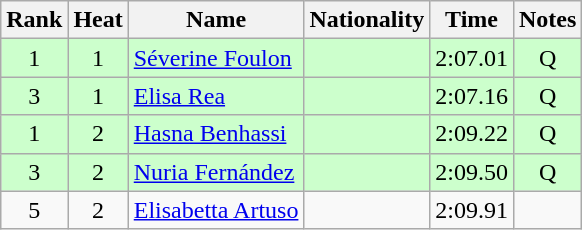<table class="wikitable sortable" style="text-align:center">
<tr>
<th>Rank</th>
<th>Heat</th>
<th>Name</th>
<th>Nationality</th>
<th>Time</th>
<th>Notes</th>
</tr>
<tr bgcolor=ccffcc>
<td>1</td>
<td>1</td>
<td align=left><a href='#'>Séverine Foulon</a></td>
<td align=left></td>
<td>2:07.01</td>
<td>Q</td>
</tr>
<tr bgcolor=ccffcc>
<td>3</td>
<td>1</td>
<td align=left><a href='#'>Elisa Rea</a></td>
<td align=left></td>
<td>2:07.16</td>
<td>Q</td>
</tr>
<tr bgcolor=ccffcc>
<td>1</td>
<td>2</td>
<td align=left><a href='#'>Hasna Benhassi</a></td>
<td align=left></td>
<td>2:09.22</td>
<td>Q</td>
</tr>
<tr bgcolor=ccffcc>
<td>3</td>
<td>2</td>
<td align=left><a href='#'>Nuria Fernández</a></td>
<td align=left></td>
<td>2:09.50</td>
<td>Q</td>
</tr>
<tr>
<td>5</td>
<td>2</td>
<td align=left><a href='#'>Elisabetta Artuso</a></td>
<td align=left></td>
<td>2:09.91</td>
<td></td>
</tr>
</table>
